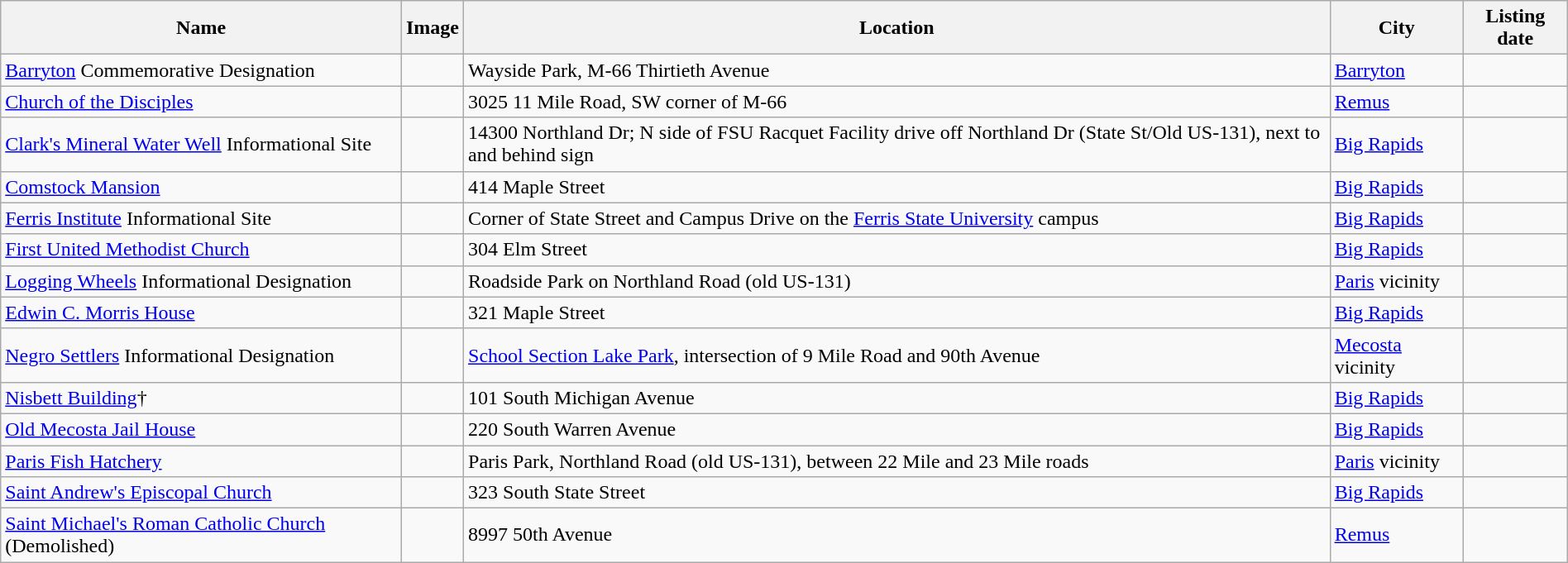<table class="wikitable sortable" style="width:100%">
<tr>
<th>Name</th>
<th>Image</th>
<th>Location</th>
<th>City</th>
<th>Listing date</th>
</tr>
<tr>
<td><a href='#'>Barryton</a> Commemorative Designation</td>
<td></td>
<td>Wayside Park, M-66 Thirtieth Avenue</td>
<td><a href='#'>Barryton</a></td>
<td></td>
</tr>
<tr>
<td><a href='#'>Church of the Disciples</a></td>
<td></td>
<td>3025 11 Mile Road, SW corner of M-66</td>
<td><a href='#'>Remus</a></td>
<td></td>
</tr>
<tr>
<td><a href='#'>Clark's Mineral Water Well</a> Informational Site</td>
<td></td>
<td>14300 Northland Dr; N side of FSU Racquet Facility drive off Northland Dr (State St/Old US-131), next to and behind sign</td>
<td><a href='#'>Big Rapids</a></td>
<td></td>
</tr>
<tr>
<td><a href='#'>Comstock Mansion</a></td>
<td></td>
<td>414 Maple Street</td>
<td><a href='#'>Big Rapids</a></td>
<td></td>
</tr>
<tr>
<td><a href='#'>Ferris Institute</a> Informational Site</td>
<td></td>
<td>Corner of State Street and Campus Drive on the <a href='#'>Ferris State University</a> campus</td>
<td><a href='#'>Big Rapids</a></td>
<td></td>
</tr>
<tr>
<td><a href='#'>First United Methodist Church</a></td>
<td></td>
<td>304 Elm Street</td>
<td><a href='#'>Big Rapids</a></td>
<td></td>
</tr>
<tr>
<td><a href='#'>Logging Wheels</a> Informational Designation</td>
<td></td>
<td>Roadside Park on Northland Road (old US-131)</td>
<td><a href='#'>Paris</a> vicinity</td>
<td></td>
</tr>
<tr>
<td><a href='#'>Edwin C. Morris House</a></td>
<td></td>
<td>321 Maple Street</td>
<td><a href='#'>Big Rapids</a></td>
<td></td>
</tr>
<tr>
<td><a href='#'>Negro Settlers</a> Informational Designation</td>
<td></td>
<td><a href='#'>School Section Lake Park</a>, intersection of 9 Mile Road and 90th Avenue</td>
<td><a href='#'>Mecosta</a> vicinity</td>
<td></td>
</tr>
<tr>
<td><a href='#'>Nisbett Building</a>†</td>
<td></td>
<td>101 South Michigan Avenue</td>
<td><a href='#'>Big Rapids</a></td>
<td></td>
</tr>
<tr>
<td><a href='#'>Old Mecosta Jail House</a></td>
<td></td>
<td>220 South Warren Avenue</td>
<td><a href='#'>Big Rapids</a></td>
<td></td>
</tr>
<tr>
<td><a href='#'>Paris Fish Hatchery</a></td>
<td></td>
<td>Paris Park, Northland Road (old US-131), between 22 Mile and 23 Mile roads</td>
<td><a href='#'>Paris</a> vicinity</td>
<td></td>
</tr>
<tr>
<td><a href='#'>Saint Andrew's Episcopal Church</a></td>
<td></td>
<td>323 South State Street</td>
<td><a href='#'>Big Rapids</a></td>
<td></td>
</tr>
<tr>
<td><a href='#'>Saint Michael's Roman Catholic Church</a> (Demolished)</td>
<td></td>
<td>8997 50th Avenue</td>
<td><a href='#'>Remus</a></td>
<td></td>
</tr>
</table>
